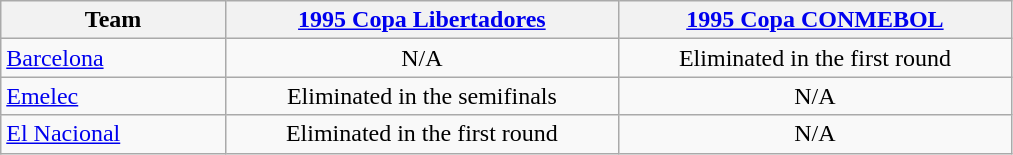<table class="wikitable">
<tr>
<th width= 16%>Team</th>
<th width= 28%><a href='#'>1995 Copa Libertadores</a></th>
<th width= 28%><a href='#'>1995 Copa CONMEBOL</a></th>
</tr>
<tr align="center">
<td align="left"><a href='#'>Barcelona</a></td>
<td>N/A</td>
<td>Eliminated in the first round</td>
</tr>
<tr align="center">
<td align="left"><a href='#'>Emelec</a></td>
<td>Eliminated in the semifinals</td>
<td>N/A</td>
</tr>
<tr align="center">
<td align="left"><a href='#'>El Nacional</a></td>
<td>Eliminated in the first round</td>
<td>N/A</td>
</tr>
</table>
